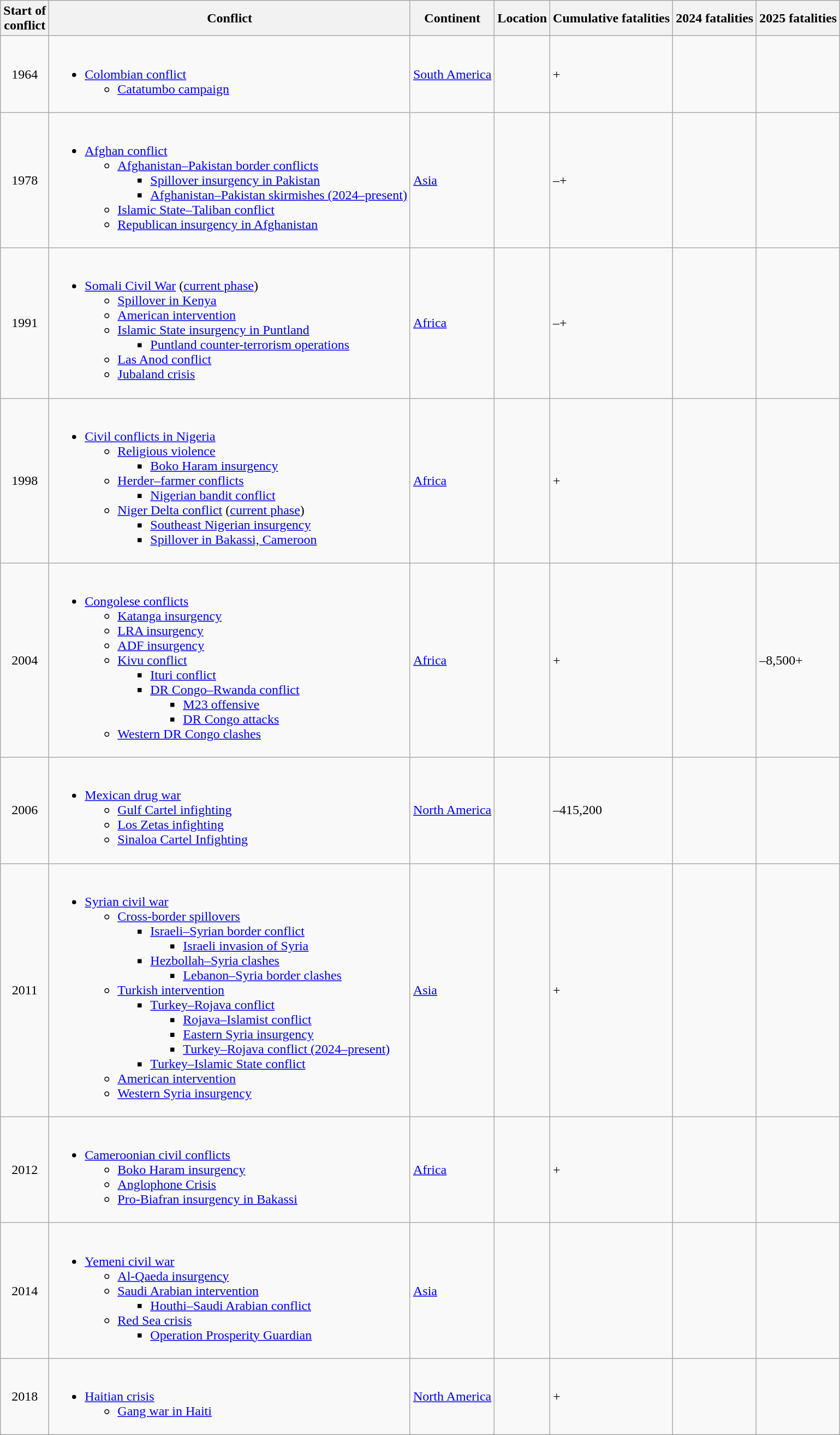<table class="wikitable sortable" id="conflicts1000">
<tr>
<th>Start of<br>conflict</th>
<th>Conflict</th>
<th>Continent</th>
<th>Location</th>
<th data-sort-type="number">Cumulative fatalities</th>
<th data-sort-type="number">2024 fatalities</th>
<th data-sort-type="number">2025 fatalities</th>
</tr>
<tr>
<td style="text-align:center;">1964</td>
<td><br><ul><li><a href='#'>Colombian conflict</a><ul><li><a href='#'>Catatumbo campaign</a></li></ul></li></ul></td>
<td><a href='#'>South America</a></td>
<td><br><br></td>
<td>+</td>
<td></td>
<td></td>
</tr>
<tr>
<td style="text-align:center;">1978</td>
<td><br><ul><li><a href='#'>Afghan conflict</a><ul><li><a href='#'>Afghanistan–Pakistan border conflicts</a><ul><li><a href='#'>Spillover insurgency in Pakistan</a></li><li><a href='#'>Afghanistan–Pakistan skirmishes (2024–present)</a></li></ul></li><li><a href='#'>Islamic State–Taliban conflict</a></li><li><a href='#'>Republican insurgency in Afghanistan</a></li></ul></li></ul></td>
<td><a href='#'>Asia</a></td>
<td><br></td>
<td>–+</td>
<td></td>
<td></td>
</tr>
<tr>
<td style="text-align:center;">1991</td>
<td><br><ul><li><a href='#'>Somali Civil War</a> (<a href='#'>current phase</a>)<ul><li><a href='#'>Spillover in Kenya</a></li><li><a href='#'>American intervention</a></li><li><a href='#'>Islamic State insurgency in Puntland</a><ul><li><a href='#'>Puntland counter-terrorism operations</a></li></ul></li><li><a href='#'>Las Anod conflict</a></li><li><a href='#'>Jubaland crisis</a></li></ul></li></ul></td>
<td><a href='#'>Africa</a></td>
<td><br></td>
<td>–+</td>
<td></td>
<td></td>
</tr>
<tr>
<td style="text-align:center;">1998</td>
<td><br><ul><li><a href='#'>Civil conflicts in Nigeria</a><ul><li><a href='#'>Religious violence</a><ul><li><a href='#'>Boko Haram insurgency</a></li></ul></li><li><a href='#'>Herder–farmer conflicts</a><ul><li><a href='#'>Nigerian bandit conflict</a></li></ul></li><li><a href='#'>Niger Delta conflict</a> (<a href='#'>current phase</a>)<ul><li><a href='#'>Southeast Nigerian insurgency</a></li><li><a href='#'>Spillover in Bakassi, Cameroon</a></li></ul></li></ul></li></ul></td>
<td><a href='#'>Africa</a></td>
<td><br></td>
<td>+</td>
<td></td>
<td></td>
</tr>
<tr>
<td style="text-align:center;">2004</td>
<td><br><ul><li> <a href='#'>Congolese conflicts</a><ul><li><a href='#'>Katanga insurgency</a></li><li><a href='#'>LRA insurgency</a></li><li><a href='#'>ADF insurgency</a></li><li><a href='#'>Kivu conflict</a><ul><li><a href='#'>Ituri conflict</a></li><li><a href='#'>DR Congo–Rwanda conflict</a><ul><li><a href='#'>M23 offensive</a></li><li><a href='#'>DR Congo attacks</a></li></ul></li></ul></li><li><a href='#'>Western DR Congo clashes</a></li></ul></li></ul></td>
<td><a href='#'>Africa</a></td>
<td><br><br><br><br></td>
<td>+</td>
<td></td>
<td>–8,500+</td>
</tr>
<tr>
<td style="text-align:center;">2006</td>
<td><br><ul><li><a href='#'>Mexican drug war</a><ul><li><a href='#'>Gulf Cartel infighting</a></li><li><a href='#'>Los Zetas infighting</a></li><li><a href='#'>Sinaloa Cartel Infighting</a></li></ul></li></ul></td>
<td><a href='#'>North America</a></td>
<td></td>
<td>–415,200</td>
<td></td>
<td></td>
</tr>
<tr>
<td style="text-align:center;">2011</td>
<td><br><ul><li><a href='#'>Syrian civil war</a><ul><li><a href='#'>Cross-border spillovers</a><ul><li><a href='#'>Israeli–Syrian border conflict</a><ul><li><a href='#'>Israeli invasion of Syria</a></li></ul></li><li><a href='#'>Hezbollah–Syria clashes</a><ul><li><a href='#'>Lebanon–Syria border clashes</a></li></ul></li></ul></li><li><a href='#'>Turkish intervention</a><ul><li><a href='#'>Turkey–Rojava conflict</a><ul><li><a href='#'>Rojava–Islamist conflict</a></li><li><a href='#'>Eastern Syria insurgency</a></li><li><a href='#'>Turkey–Rojava conflict (2024–present)</a></li></ul></li><li><a href='#'>Turkey–Islamic State conflict</a></li></ul></li><li><a href='#'>American intervention</a></li><li><a href='#'>Western Syria insurgency</a></li></ul></li></ul></td>
<td><a href='#'>Asia</a></td>
<td><br><em></em><br><br><br></td>
<td>+</td>
<td></td>
<td></td>
</tr>
<tr>
<td style="text-align:center;">2012</td>
<td><br><ul><li><a href='#'>Cameroonian civil conflicts</a><ul><li><a href='#'>Boko Haram insurgency</a></li><li><a href='#'>Anglophone Crisis</a></li><li><a href='#'>Pro-Biafran insurgency in Bakassi</a></li></ul></li></ul></td>
<td><a href='#'>Africa</a></td>
<td><br></td>
<td>+</td>
<td></td>
<td></td>
</tr>
<tr>
<td style="text-align:center;">2014</td>
<td><br><ul><li><a href='#'>Yemeni civil war</a><ul><li><a href='#'>Al-Qaeda insurgency</a></li><li><a href='#'>Saudi Arabian intervention</a><ul><li><a href='#'>Houthi–Saudi Arabian conflict</a></li></ul></li><li><a href='#'>Red Sea crisis</a><ul><li><a href='#'>Operation Prosperity Guardian</a></li></ul></li></ul></li></ul></td>
<td><a href='#'>Asia</a></td>
<td><br><br><br><em></em></td>
<td></td>
<td></td>
<td></td>
</tr>
<tr>
<td style="text-align:center;">2018</td>
<td><br><ul><li><a href='#'>Haitian crisis</a><ul><li><a href='#'>Gang war in Haiti</a></li></ul></li></ul></td>
<td><a href='#'>North America</a></td>
<td></td>
<td>+</td>
<td></td>
<td></td>
</tr>
</table>
